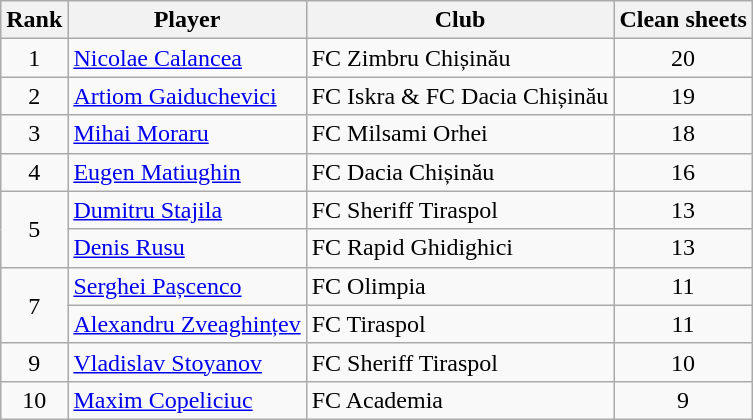<table class="wikitable" style="text-align:center">
<tr>
<th>Rank</th>
<th>Player</th>
<th>Club</th>
<th>Clean sheets</th>
</tr>
<tr>
<td rowspan="1">1</td>
<td align="left"> <a href='#'>Nicolae Calancea</a></td>
<td align="left">FC Zimbru Chișinău</td>
<td>20</td>
</tr>
<tr>
<td rowspan="1">2</td>
<td align="left"> <a href='#'>Artiom Gaiduchevici</a></td>
<td align="left">FC Iskra & FC Dacia Chișinău</td>
<td>19</td>
</tr>
<tr>
<td rowspan="1">3</td>
<td align="left"> <a href='#'>Mihai Moraru</a></td>
<td align="left">FC Milsami Orhei</td>
<td>18</td>
</tr>
<tr>
<td rowspan="1">4</td>
<td align="left"> <a href='#'>Eugen Matiughin</a></td>
<td align="left">FC Dacia Chișinău</td>
<td>16</td>
</tr>
<tr>
<td rowspan="2">5</td>
<td align="left"> <a href='#'>Dumitru Stajila</a></td>
<td align="left">FC Sheriff Tiraspol</td>
<td>13</td>
</tr>
<tr>
<td align="left"> <a href='#'>Denis Rusu</a></td>
<td align="left">FC Rapid Ghidighici</td>
<td>13</td>
</tr>
<tr>
<td rowspan="2">7</td>
<td align="left"> <a href='#'>Serghei Pașcenco</a></td>
<td align="left">FC Olimpia</td>
<td>11</td>
</tr>
<tr>
<td align="left"> <a href='#'>Alexandru Zveaghințev</a></td>
<td align="left">FC Tiraspol</td>
<td>11</td>
</tr>
<tr>
<td rowspan="1">9</td>
<td align="left"> <a href='#'>Vladislav Stoyanov</a></td>
<td align="left">FC Sheriff Tiraspol</td>
<td>10</td>
</tr>
<tr>
<td rowspan="1">10</td>
<td align="left"> <a href='#'>Maxim Copeliciuc</a></td>
<td align="left">FC Academia</td>
<td>9</td>
</tr>
</table>
